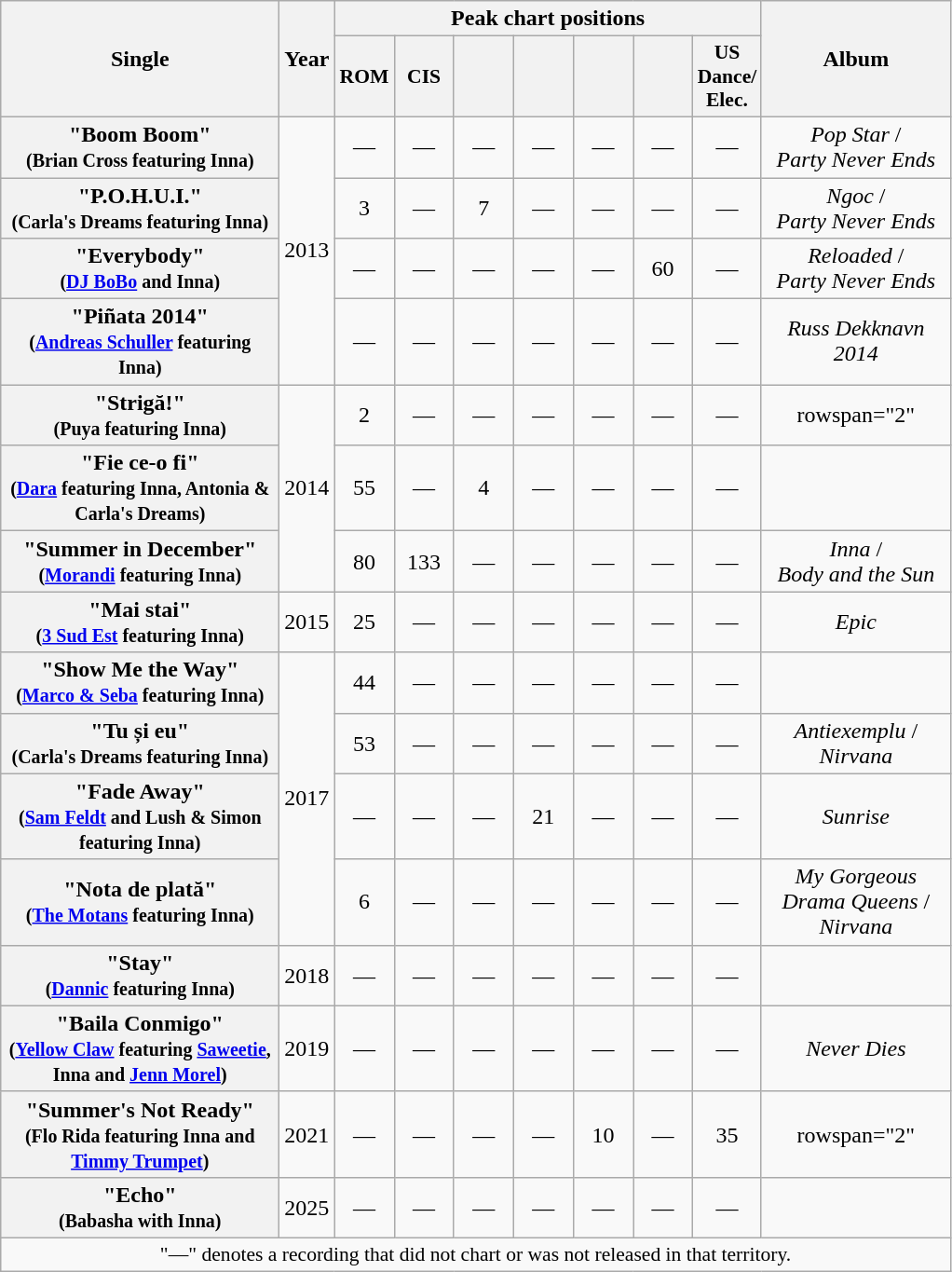<table class="wikitable plainrowheaders" style="text-align:center;">
<tr>
<th scope="col" rowspan="2" style="width:12em;">Single</th>
<th scope="col" rowspan="2" style="width:1em;">Year</th>
<th scope="col" colspan="7" style="width:5em;">Peak chart positions</th>
<th scope="col" rowspan="2" style="width:8em;">Album</th>
</tr>
<tr>
<th scope="col" style="width:2.5em;font-size:90%;">ROM<br></th>
<th scope="col" style="width:2.5em;font-size:90%;">CIS<br></th>
<th scope="col" style="width:2.5em;font-size:90%;"><a href='#'></a><br></th>
<th scope="col" style="width:2.5em;font-size:90%;"><a href='#'></a><br></th>
<th scope="col" style="width:2.5em;font-size:90%;"><a href='#'></a><br></th>
<th scope="col" style="width:2.5em;font-size:90%;"><a href='#'></a><br></th>
<th scope="col" style="width:2.5em;font-size:90%;">US<br>Dance/<br>Elec.<br></th>
</tr>
<tr>
<th scope="row">"Boom Boom" <br><small>(Brian Cross featuring Inna)</small></th>
<td rowspan="4">2013</td>
<td>—</td>
<td>—</td>
<td>—</td>
<td>—</td>
<td>—</td>
<td>—</td>
<td>—</td>
<td><em>Pop Star</em> /<br> <em>Party Never Ends</em></td>
</tr>
<tr>
<th scope="row">"P.O.H.U.I."<br><small>(Carla's Dreams featuring Inna)</small></th>
<td>3</td>
<td>—</td>
<td>7</td>
<td>—</td>
<td>—</td>
<td>—</td>
<td>—</td>
<td><em>Ngoc</em> /<br> <em>Party Never Ends</em></td>
</tr>
<tr>
<th scope="row">"Everybody" <br><small>(<a href='#'>DJ BoBo</a> and Inna)</small></th>
<td>—</td>
<td>—</td>
<td>—</td>
<td>—</td>
<td>—</td>
<td>60</td>
<td>—</td>
<td><em>Reloaded</em> /<br> <em>Party Never Ends</em></td>
</tr>
<tr>
<th scope="row">"Piñata 2014"<br><small>(<a href='#'>Andreas Schuller</a> featuring Inna)</small></th>
<td>—</td>
<td>—</td>
<td>—</td>
<td>—</td>
<td>—</td>
<td>—</td>
<td>—</td>
<td><em>Russ Dekknavn 2014</em></td>
</tr>
<tr>
<th scope="row">"Strigă!"<br><small>(Puya featuring Inna)</small></th>
<td rowspan="3">2014</td>
<td>2</td>
<td>—</td>
<td>—</td>
<td>—</td>
<td>—</td>
<td>—</td>
<td>—</td>
<td>rowspan="2" </td>
</tr>
<tr>
<th scope="row">"Fie ce-o fi"<br><small>(<a href='#'>Dara</a> featuring Inna, Antonia & Carla's Dreams)</small></th>
<td>55</td>
<td>—</td>
<td>4</td>
<td>—</td>
<td>—</td>
<td>—</td>
<td>—</td>
</tr>
<tr>
<th scope="row">"Summer in December"<br><small>(<a href='#'>Morandi</a> featuring Inna)</small></th>
<td>80</td>
<td>133</td>
<td>—</td>
<td>—</td>
<td>—</td>
<td>—</td>
<td>—</td>
<td><em>Inna</em> /<br> <em>Body and the Sun</em></td>
</tr>
<tr>
<th scope="row">"Mai stai"<br><small>(<a href='#'>3 Sud Est</a> featuring Inna)</small></th>
<td>2015</td>
<td>25</td>
<td>—</td>
<td>—</td>
<td>—</td>
<td>—</td>
<td>—</td>
<td>—</td>
<td><em>Epic</em></td>
</tr>
<tr>
<th scope="row">"Show Me the Way"<br><small>(<a href='#'>Marco & Seba</a> featuring Inna)</small></th>
<td rowspan="4">2017</td>
<td>44</td>
<td>—</td>
<td>—</td>
<td>—</td>
<td>—</td>
<td>—</td>
<td>—</td>
<td></td>
</tr>
<tr>
<th scope="row">"Tu și eu"<br><small>(Carla's Dreams featuring Inna)</small></th>
<td>53</td>
<td>—</td>
<td>—</td>
<td>—</td>
<td>—</td>
<td>—</td>
<td>—</td>
<td><em>Antiexemplu</em> /<br><em>Nirvana</em></td>
</tr>
<tr>
<th scope="row">"Fade Away"<br><small>(<a href='#'>Sam Feldt</a> and Lush & Simon featuring Inna)</small></th>
<td>—</td>
<td>—</td>
<td>—</td>
<td>21</td>
<td>—</td>
<td>—</td>
<td>—</td>
<td><em>Sunrise</em></td>
</tr>
<tr>
<th scope="row">"Nota de plată"<br><small>(<a href='#'>The Motans</a> featuring Inna)</small></th>
<td>6</td>
<td>—</td>
<td>—</td>
<td>—</td>
<td>—</td>
<td>—</td>
<td>—</td>
<td><em>My Gorgeous Drama Queens</em> / <em>Nirvana</em></td>
</tr>
<tr>
<th scope="row">"Stay"<br><small>(<a href='#'>Dannic</a> featuring Inna)</small></th>
<td>2018</td>
<td>—</td>
<td>—</td>
<td>—</td>
<td>—</td>
<td>—</td>
<td>—</td>
<td>—</td>
<td></td>
</tr>
<tr>
<th scope="row">"Baila Conmigo"<br><small>(<a href='#'>Yellow Claw</a> featuring <a href='#'>Saweetie</a>, Inna and <a href='#'>Jenn Morel</a>)</small></th>
<td>2019</td>
<td>—</td>
<td>—</td>
<td>—</td>
<td>—</td>
<td>—</td>
<td>—</td>
<td>—</td>
<td><em>Never Dies</em></td>
</tr>
<tr>
<th scope="row">"Summer's Not Ready"<br><small>(Flo Rida featuring Inna and <a href='#'>Timmy Trumpet</a>)</small></th>
<td>2021</td>
<td>—</td>
<td>—</td>
<td>—</td>
<td>—</td>
<td>10</td>
<td>—</td>
<td>35</td>
<td>rowspan="2" </td>
</tr>
<tr>
<th scope="row">"Echo"<br><small>(Babasha with Inna)</small></th>
<td>2025</td>
<td>—</td>
<td>—</td>
<td>—</td>
<td>—</td>
<td>—</td>
<td>—</td>
<td>—</td>
</tr>
<tr>
<td colspan="12" style="font-size:90%">"—" denotes a recording that did not chart or was not released in that territory.</td>
</tr>
</table>
